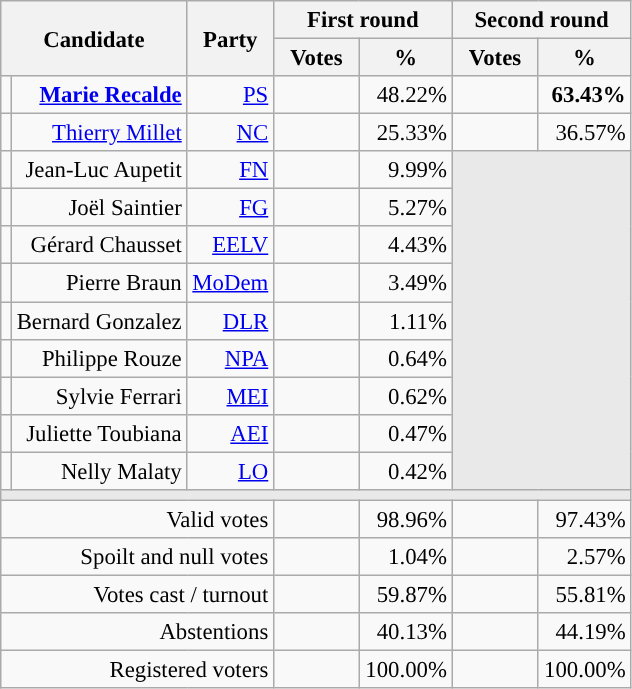<table class="wikitable" style="text-align:right;font-size:95%;">
<tr>
<th rowspan=2 colspan=2>Candidate</th>
<th rowspan=2 colspan=1>Party</th>
<th colspan=2>First round</th>
<th colspan=2>Second round</th>
</tr>
<tr>
<th style="width:50px;">Votes</th>
<th style="width:55px;">%</th>
<th style="width:50px;">Votes</th>
<th style="width:55px;">%</th>
</tr>
<tr>
<td style="color:inherit;background-color:"></td>
<td><strong><a href='#'>Marie Recalde</a></strong></td>
<td><a href='#'>PS</a></td>
<td></td>
<td>48.22%</td>
<td><strong></strong></td>
<td><strong>63.43%</strong></td>
</tr>
<tr>
<td style="color:inherit;background-color:"></td>
<td><a href='#'>Thierry Millet</a></td>
<td><a href='#'>NC</a></td>
<td></td>
<td>25.33%</td>
<td></td>
<td>36.57%</td>
</tr>
<tr>
<td style="color:inherit;background-color:"></td>
<td>Jean-Luc Aupetit</td>
<td><a href='#'>FN</a></td>
<td></td>
<td>9.99%</td>
<td colspan=7 rowspan=9 style="background-color:#E9E9E9;"></td>
</tr>
<tr>
<td style="color:inherit;background-color:"></td>
<td>Joël Saintier</td>
<td><a href='#'>FG</a></td>
<td></td>
<td>5.27%</td>
</tr>
<tr>
<td style="color:inherit;background-color:"></td>
<td>Gérard Chausset</td>
<td><a href='#'>EELV</a></td>
<td></td>
<td>4.43%</td>
</tr>
<tr>
<td style="color:inherit;background-color:"></td>
<td>Pierre Braun</td>
<td><a href='#'>MoDem</a></td>
<td></td>
<td>3.49%</td>
</tr>
<tr>
<td style="color:inherit;background-color:"></td>
<td>Bernard Gonzalez</td>
<td><a href='#'>DLR</a></td>
<td></td>
<td>1.11%</td>
</tr>
<tr>
<td style="color:inherit;background-color:"></td>
<td>Philippe Rouze</td>
<td><a href='#'>NPA</a></td>
<td></td>
<td>0.64%</td>
</tr>
<tr>
<td style="color:inherit;background-color:"></td>
<td>Sylvie Ferrari</td>
<td><a href='#'>MEI</a></td>
<td></td>
<td>0.62%</td>
</tr>
<tr>
<td style="color:inherit;background-color:"></td>
<td>Juliette Toubiana</td>
<td><a href='#'>AEI</a></td>
<td></td>
<td>0.47%</td>
</tr>
<tr>
<td style="color:inherit;background-color:"></td>
<td>Nelly Malaty</td>
<td><a href='#'>LO</a></td>
<td></td>
<td>0.42%</td>
</tr>
<tr>
<td colspan=7 style="background-color:#E9E9E9;"></td>
</tr>
<tr>
<td colspan=3>Valid votes</td>
<td></td>
<td>98.96%</td>
<td></td>
<td>97.43%</td>
</tr>
<tr>
<td colspan=3>Spoilt and null votes</td>
<td></td>
<td>1.04%</td>
<td></td>
<td>2.57%</td>
</tr>
<tr>
<td colspan=3>Votes cast / turnout</td>
<td></td>
<td>59.87%</td>
<td></td>
<td>55.81%</td>
</tr>
<tr>
<td colspan=3>Abstentions</td>
<td></td>
<td>40.13%</td>
<td></td>
<td>44.19%</td>
</tr>
<tr>
<td colspan=3>Registered voters</td>
<td></td>
<td>100.00%</td>
<td></td>
<td>100.00%</td>
</tr>
</table>
